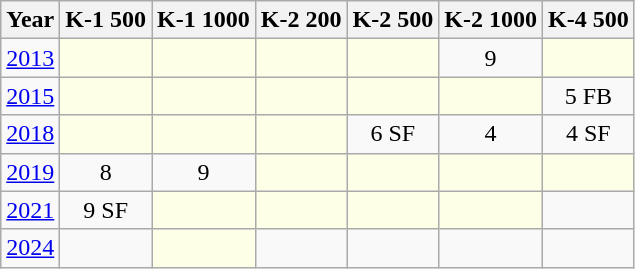<table class="wikitable" style="text-align:center;">
<tr>
<th>Year</th>
<th>K-1 500</th>
<th>K-1 1000</th>
<th>K-2 200</th>
<th>K-2 500</th>
<th>K-2 1000</th>
<th>K-4 500</th>
</tr>
<tr>
<td><a href='#'>2013</a></td>
<td style="background:#fdffe7"></td>
<td style="background:#fdffe7"></td>
<td style="background:#fdffe7"></td>
<td style="background:#fdffe7"></td>
<td>9</td>
<td style="background:#fdffe7"></td>
</tr>
<tr>
<td><a href='#'>2015</a></td>
<td style="background:#fdffe7"></td>
<td style="background:#fdffe7"></td>
<td style="background:#fdffe7"></td>
<td style="background:#fdffe7"></td>
<td style="background:#fdffe7"></td>
<td>5 FB</td>
</tr>
<tr>
<td><a href='#'>2018</a></td>
<td style="background:#fdffe7"></td>
<td style="background:#fdffe7"></td>
<td style="background:#fdffe7"></td>
<td>6 SF</td>
<td>4</td>
<td>4 SF</td>
</tr>
<tr>
<td><a href='#'>2019</a></td>
<td>8</td>
<td>9</td>
<td style="background:#fdffe7"></td>
<td style="background:#fdffe7"></td>
<td style="background:#fdffe7"></td>
<td style="background:#fdffe7"></td>
</tr>
<tr>
<td><a href='#'>2021</a></td>
<td>9 SF</td>
<td style="background:#fdffe7"></td>
<td style="background:#fdffe7"></td>
<td style="background:#fdffe7"></td>
<td style="background:#fdffe7"></td>
<td></td>
</tr>
<tr>
<td><a href='#'>2024</a></td>
<td></td>
<td style="background:#fdffe7"></td>
<td></td>
<td></td>
<td></td>
<td></td>
</tr>
</table>
